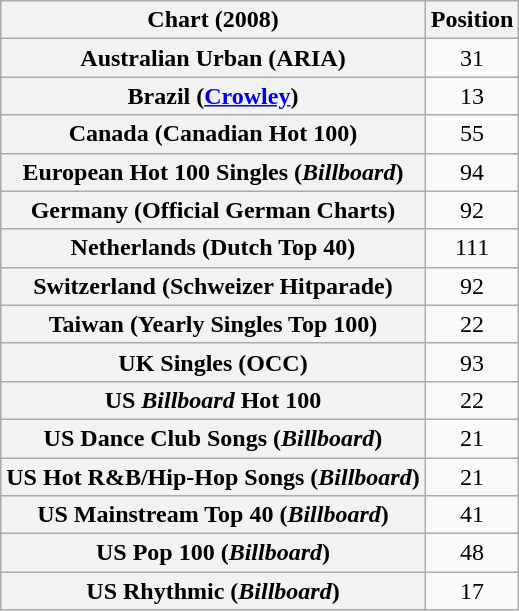<table class="wikitable plainrowheaders sortable" style="text-align:center">
<tr>
<th scope="col">Chart (2008)</th>
<th scope="col">Position</th>
</tr>
<tr>
<th scope="row">Australian Urban (ARIA)</th>
<td>31</td>
</tr>
<tr>
<th scope="row">Brazil (<a href='#'>Crowley</a>)</th>
<td>13</td>
</tr>
<tr>
<th scope="row">Canada (Canadian Hot 100)</th>
<td>55</td>
</tr>
<tr>
<th scope="row">European Hot 100 Singles (<em>Billboard</em>)</th>
<td>94</td>
</tr>
<tr>
<th scope="row">Germany (Official German Charts)</th>
<td>92</td>
</tr>
<tr>
<th scope="row">Netherlands (Dutch Top 40)</th>
<td>111</td>
</tr>
<tr>
<th scope="row">Switzerland (Schweizer Hitparade)</th>
<td>92</td>
</tr>
<tr>
<th scope="row">Taiwan (Yearly Singles Top 100)</th>
<td>22</td>
</tr>
<tr>
<th scope="row">UK Singles (OCC)</th>
<td>93</td>
</tr>
<tr>
<th scope="row">US <em>Billboard</em> Hot 100</th>
<td>22</td>
</tr>
<tr>
<th scope="row">US Dance Club Songs (<em>Billboard</em>)</th>
<td>21</td>
</tr>
<tr>
<th scope="row">US Hot R&B/Hip-Hop Songs (<em>Billboard</em>)</th>
<td>21</td>
</tr>
<tr>
<th scope="row">US Mainstream Top 40 (<em>Billboard</em>)</th>
<td>41</td>
</tr>
<tr>
<th scope="row">US Pop 100 (<em>Billboard</em>)</th>
<td>48</td>
</tr>
<tr>
<th scope="row">US Rhythmic (<em>Billboard</em>)</th>
<td>17</td>
</tr>
</table>
